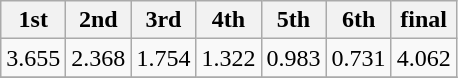<table class="wikitable" style="width:10em; text-align:center">
<tr>
<th>1st</th>
<th>2nd</th>
<th>3rd</th>
<th>4th</th>
<th>5th</th>
<th>6th</th>
<th>final</th>
</tr>
<tr>
<td>3.655</td>
<td>2.368</td>
<td>1.754</td>
<td>1.322</td>
<td>0.983</td>
<td>0.731</td>
<td>4.062</td>
</tr>
<tr>
</tr>
</table>
